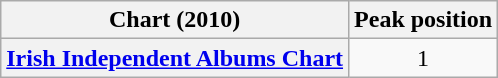<table class="wikitable plainrowheaders" style="text-align:left">
<tr>
<th scope="col">Chart (2010)</th>
<th scope="col">Peak position</th>
</tr>
<tr>
<th scope="row"><a href='#'>Irish Independent Albums Chart</a></th>
<td style="text-align:center">1</td>
</tr>
</table>
